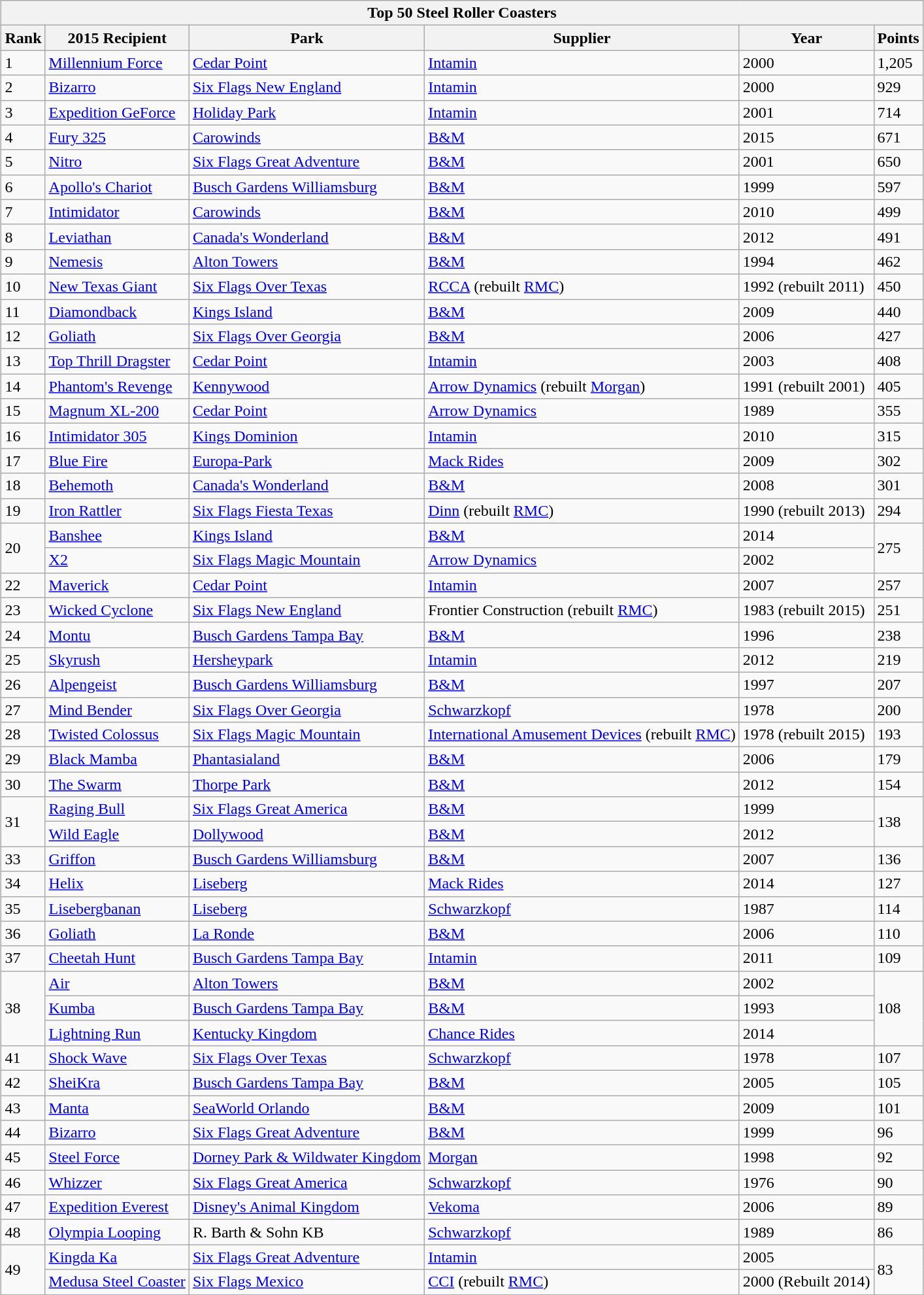<table class="wikitable" style="margin:1em auto;">
<tr>
<th colspan="500"><strong>Top 50 Steel Roller Coasters</strong></th>
</tr>
<tr>
<th>Rank</th>
<th>2015 Recipient</th>
<th>Park</th>
<th>Supplier</th>
<th>Year</th>
<th>Points</th>
</tr>
<tr>
<td>1</td>
<td><a href='#'>Millennium Force</a></td>
<td><a href='#'>Cedar Point</a></td>
<td><a href='#'>Intamin</a></td>
<td>2000</td>
<td>1,205</td>
</tr>
<tr>
<td>2</td>
<td><a href='#'>Bizarro</a></td>
<td><a href='#'>Six Flags New England</a></td>
<td><a href='#'>Intamin</a></td>
<td>2000</td>
<td>929</td>
</tr>
<tr>
<td>3</td>
<td><a href='#'>Expedition GeForce</a></td>
<td><a href='#'>Holiday Park</a></td>
<td><a href='#'>Intamin</a></td>
<td>2001</td>
<td>714</td>
</tr>
<tr>
<td>4</td>
<td><a href='#'>Fury 325</a></td>
<td><a href='#'>Carowinds</a></td>
<td><a href='#'>B&M</a></td>
<td>2015</td>
<td>671</td>
</tr>
<tr>
<td>5</td>
<td><a href='#'>Nitro</a></td>
<td><a href='#'>Six Flags Great Adventure</a></td>
<td><a href='#'>B&M</a></td>
<td>2001</td>
<td>650</td>
</tr>
<tr>
<td>6</td>
<td><a href='#'>Apollo's Chariot</a></td>
<td><a href='#'>Busch Gardens Williamsburg</a></td>
<td><a href='#'>B&M</a></td>
<td>1999</td>
<td>597</td>
</tr>
<tr>
<td>7</td>
<td><a href='#'>Intimidator</a></td>
<td><a href='#'>Carowinds</a></td>
<td><a href='#'>B&M</a></td>
<td>2010</td>
<td>499</td>
</tr>
<tr>
<td>8</td>
<td><a href='#'>Leviathan</a></td>
<td><a href='#'>Canada's Wonderland</a></td>
<td><a href='#'>B&M</a></td>
<td>2012</td>
<td>491</td>
</tr>
<tr>
<td>9</td>
<td><a href='#'>Nemesis</a></td>
<td><a href='#'>Alton Towers</a></td>
<td><a href='#'>B&M</a></td>
<td>1994</td>
<td>462</td>
</tr>
<tr>
<td>10</td>
<td><a href='#'>New Texas Giant</a></td>
<td><a href='#'>Six Flags Over Texas</a></td>
<td><a href='#'>RCCA</a> (rebuilt <a href='#'>RMC</a>)</td>
<td>1992 (rebuilt 2011)</td>
<td>450</td>
</tr>
<tr>
<td>11</td>
<td><a href='#'>Diamondback</a></td>
<td><a href='#'>Kings Island</a></td>
<td><a href='#'>B&M</a></td>
<td>2009</td>
<td>440</td>
</tr>
<tr>
<td>12</td>
<td><a href='#'>Goliath</a></td>
<td><a href='#'>Six Flags Over Georgia</a></td>
<td><a href='#'>B&M</a></td>
<td>2006</td>
<td>427</td>
</tr>
<tr>
<td>13</td>
<td><a href='#'>Top Thrill Dragster</a></td>
<td><a href='#'>Cedar Point</a></td>
<td><a href='#'>Intamin</a></td>
<td>2003</td>
<td>408</td>
</tr>
<tr>
<td>14</td>
<td><a href='#'>Phantom's Revenge</a></td>
<td><a href='#'>Kennywood</a></td>
<td><a href='#'>Arrow Dynamics</a> (rebuilt <a href='#'>Morgan</a>)</td>
<td>1991 (rebuilt 2001)</td>
<td>405</td>
</tr>
<tr>
<td>15</td>
<td><a href='#'>Magnum XL-200</a></td>
<td><a href='#'>Cedar Point</a></td>
<td><a href='#'>Arrow Dynamics</a></td>
<td>1989</td>
<td>355</td>
</tr>
<tr>
<td>16</td>
<td><a href='#'>Intimidator 305</a></td>
<td><a href='#'>Kings Dominion</a></td>
<td><a href='#'>Intamin</a></td>
<td>2010</td>
<td>315</td>
</tr>
<tr>
<td>17</td>
<td><a href='#'>Blue Fire</a></td>
<td><a href='#'>Europa-Park</a></td>
<td><a href='#'>Mack Rides</a></td>
<td>2009</td>
<td>302</td>
</tr>
<tr>
<td>18</td>
<td><a href='#'>Behemoth</a></td>
<td><a href='#'>Canada's Wonderland</a></td>
<td><a href='#'>B&M</a></td>
<td>2008</td>
<td>301</td>
</tr>
<tr>
<td>19</td>
<td><a href='#'>Iron Rattler</a></td>
<td><a href='#'>Six Flags Fiesta Texas</a></td>
<td><a href='#'>Dinn</a> (rebuilt <a href='#'>RMC</a>)</td>
<td>1990 (rebuilt 2013)</td>
<td>294</td>
</tr>
<tr>
<td rowspan="2">20</td>
<td><a href='#'>Banshee</a></td>
<td><a href='#'>Kings Island</a></td>
<td><a href='#'>B&M</a></td>
<td>2014</td>
<td rowspan="2">275</td>
</tr>
<tr>
<td><a href='#'>X2</a></td>
<td><a href='#'>Six Flags Magic Mountain</a></td>
<td><a href='#'>Arrow Dynamics</a></td>
<td>2002</td>
</tr>
<tr>
<td>22</td>
<td><a href='#'>Maverick</a></td>
<td><a href='#'>Cedar Point</a></td>
<td><a href='#'>Intamin</a></td>
<td>2007</td>
<td>257</td>
</tr>
<tr>
<td>23</td>
<td><a href='#'>Wicked Cyclone</a></td>
<td><a href='#'>Six Flags New England</a></td>
<td>Frontier Construction (rebuilt <a href='#'>RMC</a>)</td>
<td>1983 (rebuilt 2015)</td>
<td>251</td>
</tr>
<tr>
<td>24</td>
<td><a href='#'>Montu</a></td>
<td><a href='#'>Busch Gardens Tampa Bay</a></td>
<td><a href='#'>B&M</a></td>
<td>1996</td>
<td>238</td>
</tr>
<tr>
<td>25</td>
<td><a href='#'>Skyrush</a></td>
<td><a href='#'>Hersheypark</a></td>
<td><a href='#'>Intamin</a></td>
<td>2012</td>
<td>219</td>
</tr>
<tr>
<td>26</td>
<td><a href='#'>Alpengeist</a></td>
<td><a href='#'>Busch Gardens Williamsburg</a></td>
<td><a href='#'>B&M</a></td>
<td>1997</td>
<td>207</td>
</tr>
<tr>
<td>27</td>
<td><a href='#'>Mind Bender</a></td>
<td><a href='#'>Six Flags Over Georgia</a></td>
<td><a href='#'>Schwarzkopf</a></td>
<td>1978</td>
<td>200</td>
</tr>
<tr>
<td>28</td>
<td><a href='#'>Twisted Colossus</a></td>
<td><a href='#'>Six Flags Magic Mountain</a></td>
<td><a href='#'>International Amusement Devices</a> (rebuilt <a href='#'>RMC</a>)</td>
<td>1978 (rebuilt 2015)</td>
<td>193</td>
</tr>
<tr>
<td>29</td>
<td><a href='#'>Black Mamba</a></td>
<td><a href='#'>Phantasialand</a></td>
<td><a href='#'>B&M</a></td>
<td>2006</td>
<td>179</td>
</tr>
<tr>
<td>30</td>
<td><a href='#'>The Swarm</a></td>
<td><a href='#'>Thorpe Park</a></td>
<td><a href='#'>B&M</a></td>
<td>2012</td>
<td>154</td>
</tr>
<tr>
<td rowspan="2">31</td>
<td><a href='#'>Raging Bull</a></td>
<td><a href='#'>Six Flags Great America</a></td>
<td><a href='#'>B&M</a></td>
<td>1999</td>
<td rowspan="2">138</td>
</tr>
<tr>
<td><a href='#'>Wild Eagle</a></td>
<td><a href='#'>Dollywood</a></td>
<td><a href='#'>B&M</a></td>
<td>2012</td>
</tr>
<tr>
<td>33</td>
<td><a href='#'>Griffon</a></td>
<td><a href='#'>Busch Gardens Williamsburg</a></td>
<td><a href='#'>B&M</a></td>
<td>2007</td>
<td>136</td>
</tr>
<tr>
<td>34</td>
<td><a href='#'>Helix</a></td>
<td><a href='#'>Liseberg</a></td>
<td><a href='#'>Mack Rides</a></td>
<td>2014</td>
<td>127</td>
</tr>
<tr>
<td>35</td>
<td><a href='#'>Lisebergbanan</a></td>
<td><a href='#'>Liseberg</a></td>
<td><a href='#'>Schwarzkopf</a></td>
<td>1987</td>
<td>114</td>
</tr>
<tr>
<td>36</td>
<td><a href='#'>Goliath</a></td>
<td><a href='#'>La Ronde</a></td>
<td><a href='#'>B&M</a></td>
<td>2006</td>
<td>110</td>
</tr>
<tr>
<td>37</td>
<td><a href='#'>Cheetah Hunt</a></td>
<td><a href='#'>Busch Gardens Tampa Bay</a></td>
<td><a href='#'>Intamin</a></td>
<td>2011</td>
<td>109</td>
</tr>
<tr>
<td rowspan="3">38</td>
<td><a href='#'>Air</a></td>
<td><a href='#'>Alton Towers</a></td>
<td><a href='#'>B&M</a></td>
<td>2002</td>
<td rowspan="3">108</td>
</tr>
<tr>
<td><a href='#'>Kumba</a></td>
<td><a href='#'>Busch Gardens Tampa Bay</a></td>
<td><a href='#'>B&M</a></td>
<td>1993</td>
</tr>
<tr>
<td><a href='#'>Lightning Run</a></td>
<td><a href='#'>Kentucky Kingdom</a></td>
<td><a href='#'>Chance Rides</a></td>
<td>2014</td>
</tr>
<tr>
<td>41</td>
<td><a href='#'>Shock Wave</a></td>
<td><a href='#'>Six Flags Over Texas</a></td>
<td><a href='#'>Schwarzkopf</a></td>
<td>1978</td>
<td>107</td>
</tr>
<tr>
<td>42</td>
<td><a href='#'>SheiKra</a></td>
<td><a href='#'>Busch Gardens Tampa Bay</a></td>
<td><a href='#'>B&M</a></td>
<td>2005</td>
<td>105</td>
</tr>
<tr>
<td>43</td>
<td><a href='#'>Manta</a></td>
<td><a href='#'>SeaWorld Orlando</a></td>
<td><a href='#'>B&M</a></td>
<td>2009</td>
<td>101</td>
</tr>
<tr>
<td>44</td>
<td><a href='#'>Bizarro</a></td>
<td><a href='#'>Six Flags Great Adventure</a></td>
<td><a href='#'>B&M</a></td>
<td>1999</td>
<td>96</td>
</tr>
<tr>
<td>45</td>
<td><a href='#'>Steel Force</a></td>
<td><a href='#'>Dorney Park & Wildwater Kingdom</a></td>
<td><a href='#'>Morgan</a></td>
<td>1998</td>
<td>92</td>
</tr>
<tr>
<td>46</td>
<td><a href='#'>Whizzer</a></td>
<td><a href='#'>Six Flags Great America</a></td>
<td><a href='#'>Schwarzkopf</a></td>
<td>1976</td>
<td>90</td>
</tr>
<tr>
<td>47</td>
<td><a href='#'>Expedition Everest</a></td>
<td><a href='#'>Disney's Animal Kingdom</a></td>
<td><a href='#'>Vekoma</a></td>
<td>2006</td>
<td>89</td>
</tr>
<tr>
<td>48</td>
<td><a href='#'>Olympia Looping</a></td>
<td>R. Barth & Sohn KB</td>
<td><a href='#'>Schwarzkopf</a></td>
<td>1989</td>
<td>86</td>
</tr>
<tr>
<td rowspan="2">49</td>
<td><a href='#'>Kingda Ka</a></td>
<td><a href='#'>Six Flags Great Adventure</a></td>
<td><a href='#'>Intamin</a></td>
<td>2005</td>
<td rowspan="2">83</td>
</tr>
<tr>
<td><a href='#'>Medusa Steel Coaster</a></td>
<td><a href='#'>Six Flags Mexico</a></td>
<td><a href='#'>CCI</a> (rebuilt <a href='#'>RMC</a>)</td>
<td>2000 (Rebuilt 2014)</td>
</tr>
</table>
